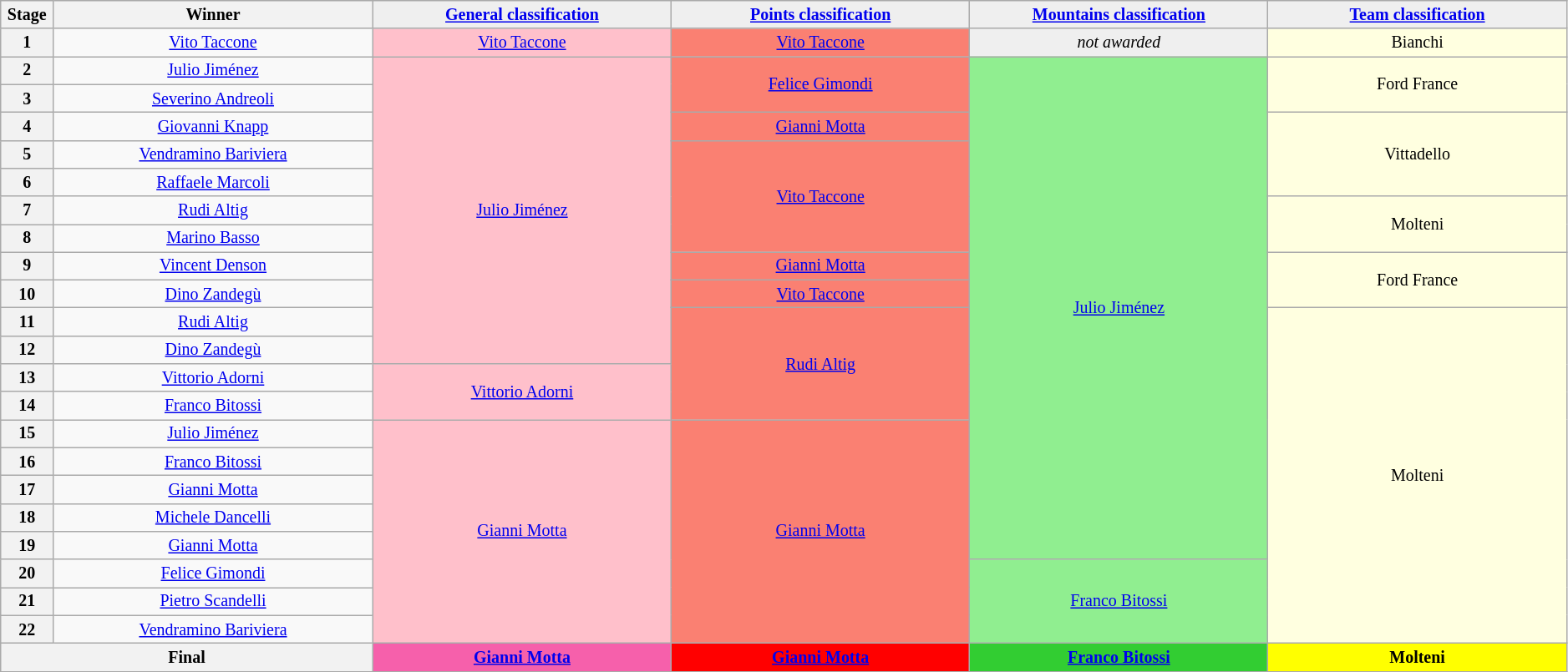<table class="wikitable" style="text-align: center; font-size:smaller;">
<tr style="background:#efefef;">
<th style="width:1%;">Stage</th>
<th style="width:15%;">Winner</th>
<th style="background:#efefef; width:14%;"><a href='#'>General classification</a><br></th>
<th style="background:#efefef; width:14%;"><a href='#'>Points classification</a></th>
<th style="background:#efefef; width:14%;"><a href='#'>Mountains classification</a></th>
<th style="background:#efefef; width:14%;"><a href='#'>Team classification</a></th>
</tr>
<tr>
<th>1</th>
<td><a href='#'>Vito Taccone</a></td>
<td style="background:pink;"><a href='#'>Vito Taccone</a></td>
<td style="background:salmon;"><a href='#'>Vito Taccone</a></td>
<td style="background:#EFEFEF;"><em>not awarded</em></td>
<td style="background:lightyellow;" rowspan=1>Bianchi</td>
</tr>
<tr>
<th>2</th>
<td><a href='#'>Julio Jiménez</a></td>
<td style="background:pink;" rowspan=11><a href='#'>Julio Jiménez</a></td>
<td style="background:salmon;" rowspan=2><a href='#'>Felice Gimondi</a></td>
<td style="background:lightgreen;" rowspan=18><a href='#'>Julio Jiménez</a></td>
<td style="background:lightyellow;" rowspan=2>Ford France</td>
</tr>
<tr>
<th>3</th>
<td><a href='#'>Severino Andreoli</a></td>
</tr>
<tr>
<th>4</th>
<td><a href='#'>Giovanni Knapp</a></td>
<td style="background:salmon;"><a href='#'>Gianni Motta</a></td>
<td style="background:lightyellow;" rowspan=3>Vittadello</td>
</tr>
<tr>
<th>5</th>
<td><a href='#'>Vendramino Bariviera</a></td>
<td style="background:salmon;" rowspan=4><a href='#'>Vito Taccone</a></td>
</tr>
<tr>
<th>6</th>
<td><a href='#'>Raffaele Marcoli</a></td>
</tr>
<tr>
<th>7</th>
<td><a href='#'>Rudi Altig</a></td>
<td style="background:lightyellow;" rowspan=2>Molteni</td>
</tr>
<tr>
<th>8</th>
<td><a href='#'>Marino Basso</a></td>
</tr>
<tr>
<th>9</th>
<td><a href='#'>Vincent Denson</a></td>
<td style="background:salmon;"><a href='#'>Gianni Motta</a></td>
<td style="background:lightyellow;" rowspan=2>Ford France</td>
</tr>
<tr>
<th>10</th>
<td><a href='#'>Dino Zandegù</a></td>
<td style="background:salmon;"><a href='#'>Vito Taccone</a></td>
</tr>
<tr>
<th>11</th>
<td><a href='#'>Rudi Altig</a></td>
<td style="background:salmon;" rowspan=4><a href='#'>Rudi Altig</a></td>
<td style="background:lightyellow;" rowspan=12>Molteni</td>
</tr>
<tr>
<th>12</th>
<td><a href='#'>Dino Zandegù</a></td>
</tr>
<tr>
<th>13</th>
<td><a href='#'>Vittorio Adorni</a></td>
<td style="background:pink;" rowspan=2><a href='#'>Vittorio Adorni</a></td>
</tr>
<tr>
<th>14</th>
<td><a href='#'>Franco Bitossi</a></td>
</tr>
<tr>
<th>15</th>
<td><a href='#'>Julio Jiménez</a></td>
<td style="background:pink;" rowspan=8><a href='#'>Gianni Motta</a></td>
<td style="background:salmon;" rowspan=8><a href='#'>Gianni Motta</a></td>
</tr>
<tr>
<th>16</th>
<td><a href='#'>Franco Bitossi</a></td>
</tr>
<tr>
<th>17</th>
<td><a href='#'>Gianni Motta</a></td>
</tr>
<tr>
<th>18</th>
<td><a href='#'>Michele Dancelli</a></td>
</tr>
<tr>
<th>19</th>
<td><a href='#'>Gianni Motta</a></td>
</tr>
<tr>
<th>20</th>
<td><a href='#'>Felice Gimondi</a></td>
<td style="background:lightgreen;" rowspan=3><a href='#'>Franco Bitossi</a></td>
</tr>
<tr>
<th>21</th>
<td><a href='#'>Pietro Scandelli</a></td>
</tr>
<tr>
<th>22</th>
<td><a href='#'>Vendramino Bariviera</a></td>
</tr>
<tr>
<th colspan=2><strong>Final</strong></th>
<th style="background:#F660AB;"><strong><a href='#'>Gianni Motta</a></strong></th>
<th style="background:red;"><strong><a href='#'>Gianni Motta</a></strong></th>
<th style="background:#32CD32;"><strong><a href='#'>Franco Bitossi</a></strong></th>
<th style="background:yellow;"><strong>Molteni</strong></th>
</tr>
</table>
